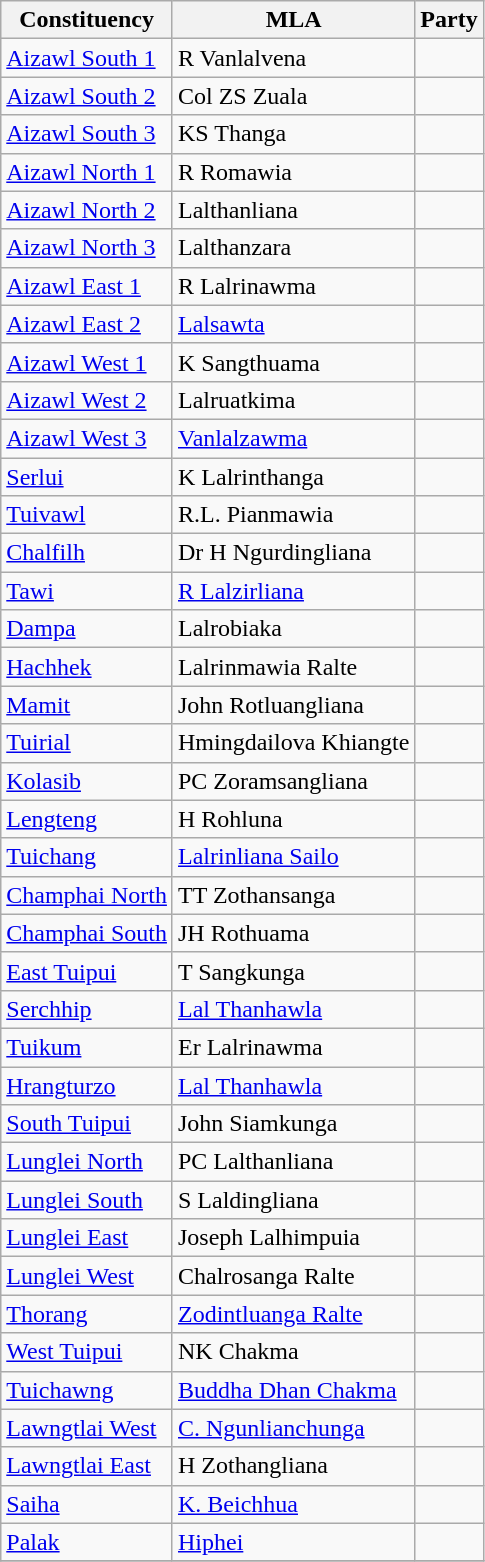<table class="wikitable sortable">
<tr>
<th>Constituency</th>
<th>MLA</th>
<th colspan=2>Party</th>
</tr>
<tr>
<td><a href='#'>Aizawl South 1</a></td>
<td>R Vanlalvena</td>
<td></td>
</tr>
<tr>
<td><a href='#'>Aizawl South 2</a></td>
<td>Col ZS Zuala</td>
<td></td>
</tr>
<tr>
<td><a href='#'>Aizawl South 3</a></td>
<td>KS Thanga</td>
<td></td>
</tr>
<tr>
<td><a href='#'>Aizawl North 1</a></td>
<td>R Romawia</td>
<td></td>
</tr>
<tr>
<td><a href='#'>Aizawl North 2</a></td>
<td>Lalthanliana</td>
<td></td>
</tr>
<tr>
<td><a href='#'>Aizawl North 3</a></td>
<td>Lalthanzara</td>
<td></td>
</tr>
<tr>
<td><a href='#'>Aizawl East 1</a></td>
<td>R Lalrinawma</td>
<td></td>
</tr>
<tr>
<td><a href='#'>Aizawl East 2</a></td>
<td><a href='#'>Lalsawta</a></td>
<td></td>
</tr>
<tr>
<td><a href='#'>Aizawl West 1</a></td>
<td>K Sangthuama</td>
<td></td>
</tr>
<tr>
<td><a href='#'>Aizawl West 2</a></td>
<td>Lalruatkima</td>
<td></td>
</tr>
<tr>
<td><a href='#'>Aizawl West 3</a></td>
<td><a href='#'>Vanlalzawma</a></td>
<td></td>
</tr>
<tr>
<td><a href='#'>Serlui</a></td>
<td>K Lalrinthanga</td>
<td></td>
</tr>
<tr>
<td><a href='#'>Tuivawl</a></td>
<td>R.L. Pianmawia</td>
<td></td>
</tr>
<tr>
<td><a href='#'>Chalfilh</a></td>
<td>Dr H Ngurdingliana</td>
<td></td>
</tr>
<tr>
<td><a href='#'>Tawi</a></td>
<td><a href='#'>R Lalzirliana</a></td>
<td></td>
</tr>
<tr>
<td><a href='#'>Dampa</a></td>
<td>Lalrobiaka</td>
<td></td>
</tr>
<tr>
<td><a href='#'>Hachhek</a></td>
<td>Lalrinmawia Ralte</td>
<td></td>
</tr>
<tr>
<td><a href='#'>Mamit</a></td>
<td>John Rotluangliana</td>
<td></td>
</tr>
<tr>
<td><a href='#'>Tuirial</a></td>
<td>Hmingdailova Khiangte</td>
<td></td>
</tr>
<tr>
<td><a href='#'>Kolasib</a></td>
<td>PC Zoramsangliana</td>
<td></td>
</tr>
<tr>
<td><a href='#'>Lengteng</a></td>
<td>H Rohluna</td>
<td></td>
</tr>
<tr>
<td><a href='#'>Tuichang</a></td>
<td><a href='#'>Lalrinliana Sailo</a></td>
<td></td>
</tr>
<tr>
<td><a href='#'>Champhai North</a></td>
<td>TT Zothansanga</td>
<td></td>
</tr>
<tr>
<td><a href='#'>Champhai South</a></td>
<td>JH Rothuama</td>
<td></td>
</tr>
<tr>
<td><a href='#'>East Tuipui</a></td>
<td>T Sangkunga</td>
<td></td>
</tr>
<tr>
<td><a href='#'>Serchhip</a></td>
<td><a href='#'>Lal Thanhawla</a></td>
<td></td>
</tr>
<tr>
<td><a href='#'>Tuikum</a></td>
<td>Er Lalrinawma</td>
<td></td>
</tr>
<tr>
<td><a href='#'>Hrangturzo</a></td>
<td><a href='#'>Lal Thanhawla</a></td>
<td></td>
</tr>
<tr>
<td><a href='#'>South Tuipui</a></td>
<td>John Siamkunga</td>
<td></td>
</tr>
<tr>
<td><a href='#'>Lunglei North</a></td>
<td>PC Lalthanliana</td>
<td></td>
</tr>
<tr>
<td><a href='#'>Lunglei South</a></td>
<td>S Laldingliana</td>
<td></td>
</tr>
<tr>
<td><a href='#'>Lunglei East</a></td>
<td>Joseph Lalhimpuia</td>
<td></td>
</tr>
<tr>
<td><a href='#'>Lunglei West</a></td>
<td>Chalrosanga Ralte</td>
<td></td>
</tr>
<tr>
<td><a href='#'>Thorang</a></td>
<td><a href='#'>Zodintluanga Ralte</a></td>
<td></td>
</tr>
<tr>
<td><a href='#'>West Tuipui</a></td>
<td>NK Chakma</td>
<td></td>
</tr>
<tr>
<td><a href='#'>Tuichawng</a></td>
<td><a href='#'>Buddha Dhan Chakma</a></td>
<td></td>
</tr>
<tr>
<td><a href='#'>Lawngtlai West</a></td>
<td><a href='#'>C. Ngunlianchunga</a></td>
<td></td>
</tr>
<tr>
<td><a href='#'>Lawngtlai East</a></td>
<td>H Zothangliana</td>
<td></td>
</tr>
<tr>
<td><a href='#'>Saiha</a></td>
<td><a href='#'>K. Beichhua</a></td>
<td></td>
</tr>
<tr>
<td><a href='#'>Palak</a></td>
<td><a href='#'>Hiphei</a></td>
<td></td>
</tr>
<tr>
</tr>
</table>
